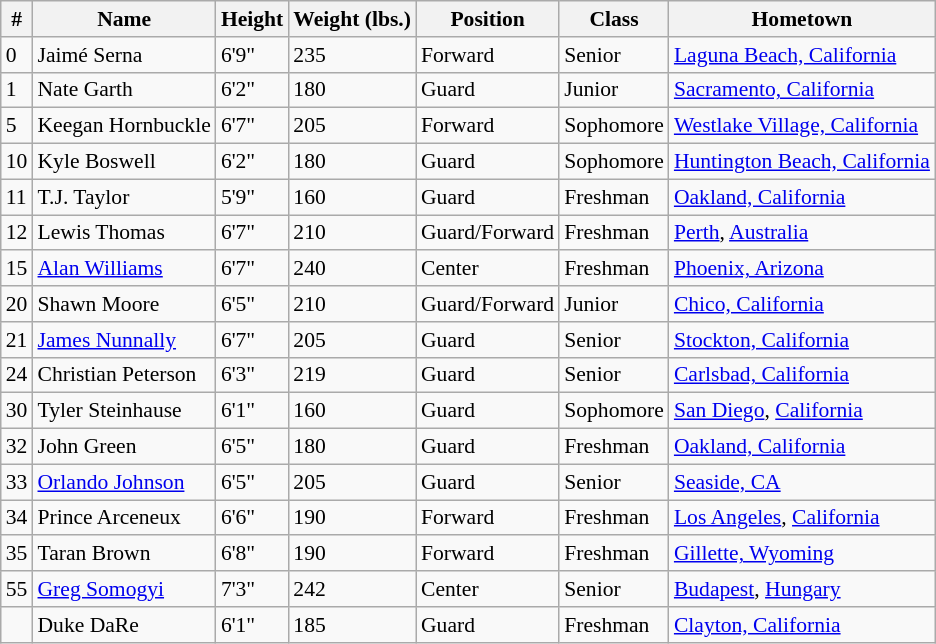<table class="wikitable" style="font-size: 90%">
<tr>
<th>#</th>
<th>Name</th>
<th>Height</th>
<th>Weight (lbs.)</th>
<th>Position</th>
<th>Class</th>
<th>Hometown</th>
</tr>
<tr>
<td>0</td>
<td>Jaimé Serna</td>
<td>6'9"</td>
<td>235</td>
<td>Forward</td>
<td>Senior</td>
<td><a href='#'>Laguna Beach, California</a></td>
</tr>
<tr>
<td>1</td>
<td>Nate Garth</td>
<td>6'2"</td>
<td>180</td>
<td>Guard</td>
<td>Junior</td>
<td><a href='#'>Sacramento, California</a></td>
</tr>
<tr>
<td>5</td>
<td>Keegan Hornbuckle</td>
<td>6'7"</td>
<td>205</td>
<td>Forward</td>
<td>Sophomore</td>
<td><a href='#'>Westlake Village, California</a></td>
</tr>
<tr>
<td>10</td>
<td>Kyle Boswell</td>
<td>6'2"</td>
<td>180</td>
<td>Guard</td>
<td>Sophomore</td>
<td><a href='#'>Huntington Beach, California</a></td>
</tr>
<tr>
<td>11</td>
<td>T.J. Taylor</td>
<td>5'9"</td>
<td>160</td>
<td>Guard</td>
<td>Freshman</td>
<td><a href='#'>Oakland, California</a></td>
</tr>
<tr>
<td>12</td>
<td>Lewis Thomas</td>
<td>6'7"</td>
<td>210</td>
<td>Guard/Forward</td>
<td>Freshman</td>
<td><a href='#'>Perth</a>, <a href='#'>Australia</a></td>
</tr>
<tr>
<td>15</td>
<td><a href='#'>Alan Williams</a></td>
<td>6'7"</td>
<td>240</td>
<td>Center</td>
<td>Freshman</td>
<td><a href='#'>Phoenix, Arizona</a></td>
</tr>
<tr>
<td>20</td>
<td>Shawn Moore</td>
<td>6'5"</td>
<td>210</td>
<td>Guard/Forward</td>
<td>Junior</td>
<td><a href='#'>Chico, California</a></td>
</tr>
<tr>
<td>21</td>
<td><a href='#'>James Nunnally</a></td>
<td>6'7"</td>
<td>205</td>
<td>Guard</td>
<td>Senior</td>
<td><a href='#'>Stockton, California</a></td>
</tr>
<tr>
<td>24</td>
<td>Christian Peterson</td>
<td>6'3"</td>
<td>219</td>
<td>Guard</td>
<td>Senior</td>
<td><a href='#'>Carlsbad, California</a></td>
</tr>
<tr>
<td>30</td>
<td>Tyler Steinhause</td>
<td>6'1"</td>
<td>160</td>
<td>Guard</td>
<td>Sophomore</td>
<td><a href='#'>San Diego</a>, <a href='#'>California</a></td>
</tr>
<tr>
<td>32</td>
<td>John Green</td>
<td>6'5"</td>
<td>180</td>
<td>Guard</td>
<td>Freshman</td>
<td><a href='#'>Oakland, California</a></td>
</tr>
<tr>
<td>33</td>
<td><a href='#'>Orlando Johnson</a></td>
<td>6'5"</td>
<td>205</td>
<td>Guard</td>
<td>Senior</td>
<td><a href='#'>Seaside, CA</a></td>
</tr>
<tr>
<td>34</td>
<td>Prince Arceneux</td>
<td>6'6"</td>
<td>190</td>
<td>Forward</td>
<td>Freshman</td>
<td><a href='#'>Los Angeles</a>, <a href='#'>California</a></td>
</tr>
<tr>
<td>35</td>
<td>Taran Brown</td>
<td>6'8"</td>
<td>190</td>
<td>Forward</td>
<td>Freshman</td>
<td><a href='#'>Gillette, Wyoming</a></td>
</tr>
<tr>
<td>55</td>
<td><a href='#'>Greg Somogyi</a></td>
<td>7'3"</td>
<td>242</td>
<td>Center</td>
<td>Senior</td>
<td><a href='#'>Budapest</a>, <a href='#'>Hungary</a></td>
</tr>
<tr>
<td></td>
<td>Duke DaRe</td>
<td>6'1"</td>
<td>185</td>
<td>Guard</td>
<td>Freshman</td>
<td><a href='#'>Clayton, California</a></td>
</tr>
</table>
